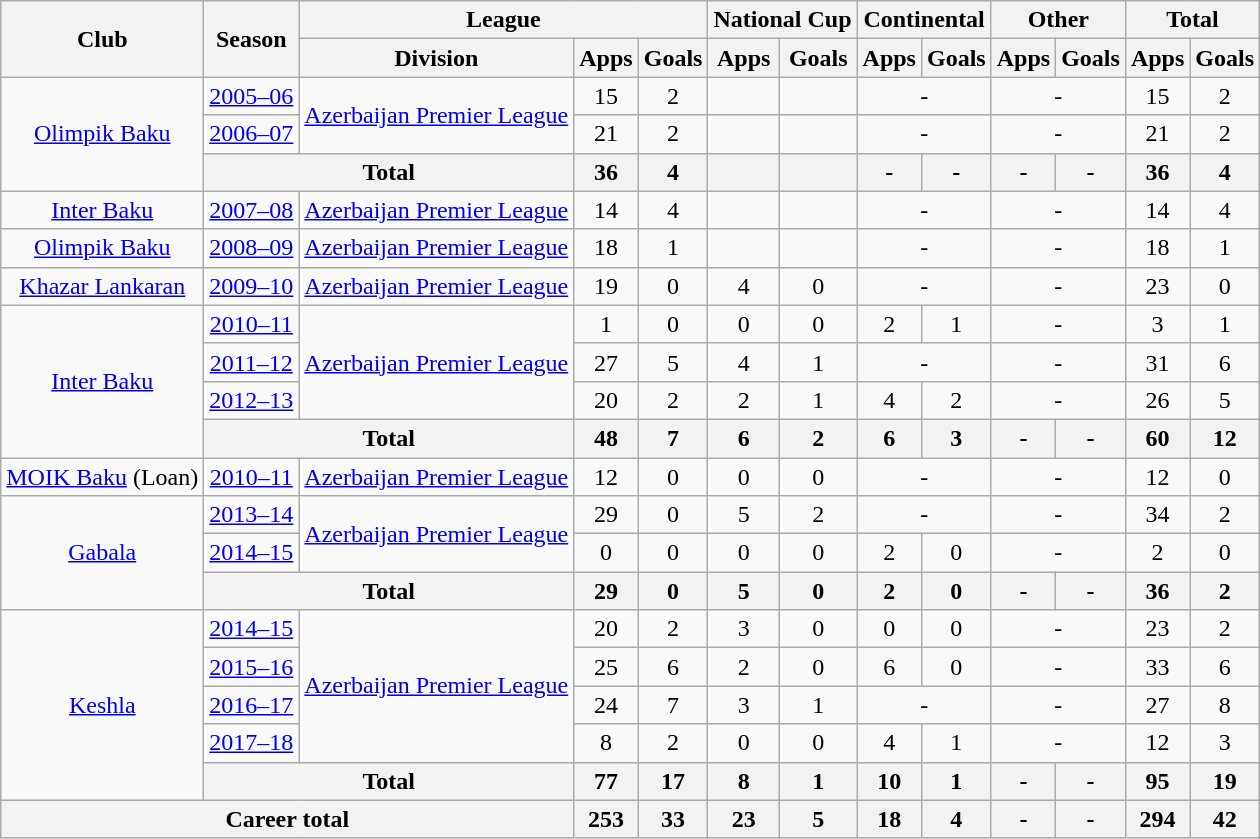<table class="wikitable" style="text-align: center;">
<tr>
<th rowspan="2">Club</th>
<th rowspan="2">Season</th>
<th colspan="3">League</th>
<th colspan="2">National Cup</th>
<th colspan="2">Continental</th>
<th colspan="2">Other</th>
<th colspan="2">Total</th>
</tr>
<tr>
<th>Division</th>
<th>Apps</th>
<th>Goals</th>
<th>Apps</th>
<th>Goals</th>
<th>Apps</th>
<th>Goals</th>
<th>Apps</th>
<th>Goals</th>
<th>Apps</th>
<th>Goals</th>
</tr>
<tr>
<td rowspan="3" valign="center"><a href='#'>Olimpik Baku</a></td>
<td><a href='#'>2005–06</a></td>
<td rowspan="2" valign="center"><a href='#'>Azerbaijan Premier League</a></td>
<td>15</td>
<td>2</td>
<td></td>
<td></td>
<td colspan="2">-</td>
<td colspan="2">-</td>
<td>15</td>
<td>2</td>
</tr>
<tr>
<td><a href='#'>2006–07</a></td>
<td>21</td>
<td>2</td>
<td></td>
<td></td>
<td colspan="2">-</td>
<td colspan="2">-</td>
<td>21</td>
<td>2</td>
</tr>
<tr>
<th colspan="2">Total</th>
<th>36</th>
<th>4</th>
<th></th>
<th></th>
<th>-</th>
<th>-</th>
<th>-</th>
<th>-</th>
<th>36</th>
<th>4</th>
</tr>
<tr>
<td valign="center"><a href='#'>Inter Baku</a></td>
<td><a href='#'>2007–08</a></td>
<td><a href='#'>Azerbaijan Premier League</a></td>
<td>14</td>
<td>4</td>
<td></td>
<td></td>
<td colspan="2">-</td>
<td colspan="2">-</td>
<td>14</td>
<td>4</td>
</tr>
<tr>
<td valign="center"><a href='#'>Olimpik Baku</a></td>
<td><a href='#'>2008–09</a></td>
<td><a href='#'>Azerbaijan Premier League</a></td>
<td>18</td>
<td>1</td>
<td></td>
<td></td>
<td colspan="2">-</td>
<td colspan="2">-</td>
<td>18</td>
<td>1</td>
</tr>
<tr>
<td valign="center"><a href='#'>Khazar Lankaran</a></td>
<td><a href='#'>2009–10</a></td>
<td><a href='#'>Azerbaijan Premier League</a></td>
<td>19</td>
<td>0</td>
<td>4</td>
<td>0</td>
<td colspan="2">-</td>
<td colspan="2">-</td>
<td>23</td>
<td>0</td>
</tr>
<tr>
<td rowspan="4" valign="center"><a href='#'>Inter Baku</a></td>
<td><a href='#'>2010–11</a></td>
<td rowspan="3" valign="center"><a href='#'>Azerbaijan Premier League</a></td>
<td>1</td>
<td>0</td>
<td>0</td>
<td>0</td>
<td>2</td>
<td>1</td>
<td colspan="2">-</td>
<td>3</td>
<td>1</td>
</tr>
<tr>
<td><a href='#'>2011–12</a></td>
<td>27</td>
<td>5</td>
<td>4</td>
<td>1</td>
<td colspan="2">-</td>
<td colspan="2">-</td>
<td>31</td>
<td>6</td>
</tr>
<tr>
<td><a href='#'>2012–13</a></td>
<td>20</td>
<td>2</td>
<td>2</td>
<td>1</td>
<td>4</td>
<td>2</td>
<td colspan="2">-</td>
<td>26</td>
<td>5</td>
</tr>
<tr>
<th colspan="2">Total</th>
<th>48</th>
<th>7</th>
<th>6</th>
<th>2</th>
<th>6</th>
<th>3</th>
<th>-</th>
<th>-</th>
<th>60</th>
<th>12</th>
</tr>
<tr>
<td valign="center"><a href='#'>MOIK Baku</a> (Loan)</td>
<td><a href='#'>2010–11</a></td>
<td><a href='#'>Azerbaijan Premier League</a></td>
<td>12</td>
<td>0</td>
<td>0</td>
<td>0</td>
<td colspan="2">-</td>
<td colspan="2">-</td>
<td>12</td>
<td>0</td>
</tr>
<tr>
<td rowspan="3" valign="center"><a href='#'>Gabala</a></td>
<td><a href='#'>2013–14</a></td>
<td rowspan="2" valign="center"><a href='#'>Azerbaijan Premier League</a></td>
<td>29</td>
<td>0</td>
<td>5</td>
<td>2</td>
<td colspan="2">-</td>
<td colspan="2">-</td>
<td>34</td>
<td>2</td>
</tr>
<tr>
<td><a href='#'>2014–15</a></td>
<td>0</td>
<td>0</td>
<td>0</td>
<td>0</td>
<td>2</td>
<td>0</td>
<td colspan="2">-</td>
<td>2</td>
<td>0</td>
</tr>
<tr>
<th colspan="2">Total</th>
<th>29</th>
<th>0</th>
<th>5</th>
<th>0</th>
<th>2</th>
<th>0</th>
<th>-</th>
<th>-</th>
<th>36</th>
<th>2</th>
</tr>
<tr>
<td rowspan="5" valign="center"><a href='#'>Keshla</a></td>
<td><a href='#'>2014–15</a></td>
<td rowspan="4" valign="center"><a href='#'>Azerbaijan Premier League</a></td>
<td>20</td>
<td>2</td>
<td>3</td>
<td>0</td>
<td>0</td>
<td>0</td>
<td colspan="2">-</td>
<td>23</td>
<td>2</td>
</tr>
<tr>
<td><a href='#'>2015–16</a></td>
<td>25</td>
<td>6</td>
<td>2</td>
<td>0</td>
<td>6</td>
<td>0</td>
<td colspan="2">-</td>
<td>33</td>
<td>6</td>
</tr>
<tr>
<td><a href='#'>2016–17</a></td>
<td>24</td>
<td>7</td>
<td>3</td>
<td>1</td>
<td colspan="2">-</td>
<td colspan="2">-</td>
<td>27</td>
<td>8</td>
</tr>
<tr>
<td><a href='#'>2017–18</a></td>
<td>8</td>
<td>2</td>
<td>0</td>
<td>0</td>
<td>4</td>
<td>1</td>
<td colspan="2">-</td>
<td>12</td>
<td>3</td>
</tr>
<tr>
<th colspan="2">Total</th>
<th>77</th>
<th>17</th>
<th>8</th>
<th>1</th>
<th>10</th>
<th>1</th>
<th>-</th>
<th>-</th>
<th>95</th>
<th>19</th>
</tr>
<tr>
<th colspan="3">Career total</th>
<th>253</th>
<th>33</th>
<th>23</th>
<th>5</th>
<th>18</th>
<th>4</th>
<th>-</th>
<th>-</th>
<th>294</th>
<th>42</th>
</tr>
</table>
